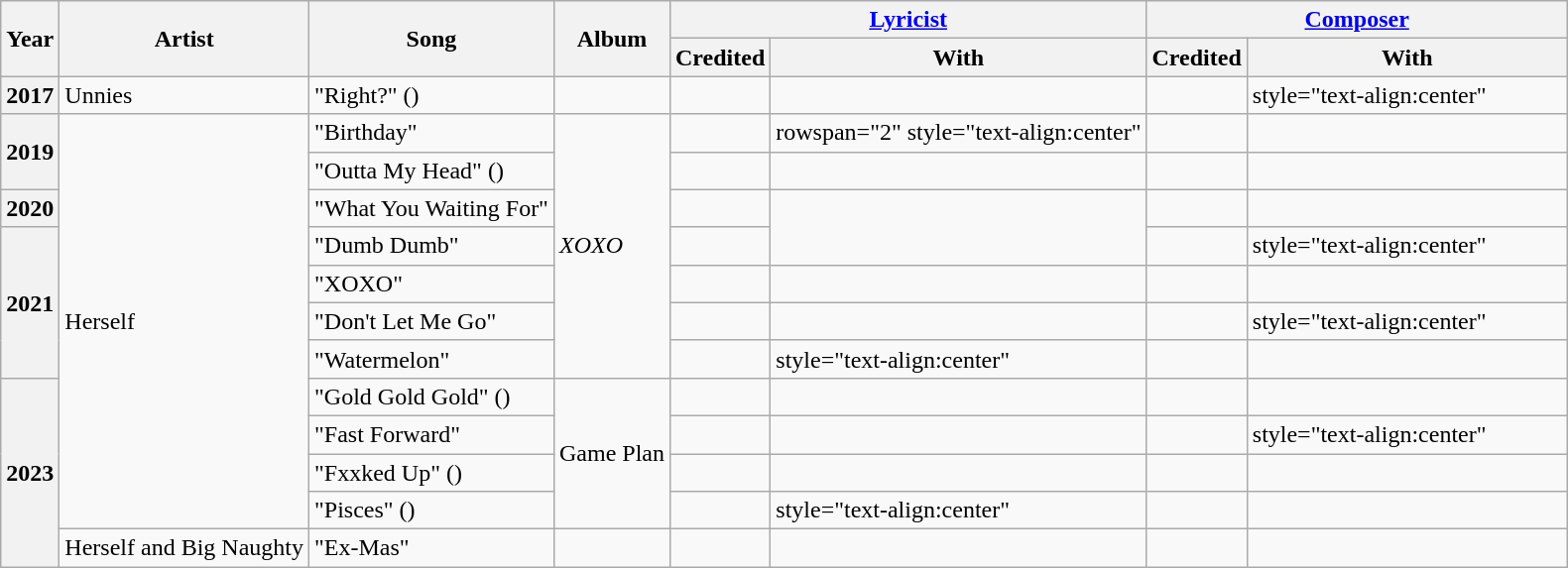<table class="wikitable plainrowheaders sortable">
<tr>
<th rowspan="2">Year</th>
<th rowspan="2">Artist</th>
<th rowspan="2">Song</th>
<th rowspan="2">Album</th>
<th colspan="2"><a href='#'>Lyricist</a></th>
<th colspan="2"><a href='#'>Composer</a></th>
</tr>
<tr>
<th>Credited</th>
<th>With</th>
<th>Credited</th>
<th style="width:13em">With</th>
</tr>
<tr>
<th scope="row">2017</th>
<td>Unnies</td>
<td>"Right?" ()</td>
<td></td>
<td></td>
<td style="text-align:center"></td>
<td></td>
<td>style="text-align:center" </td>
</tr>
<tr>
<th scope="row" rowspan="2">2019</th>
<td rowspan="11">Herself</td>
<td>"Birthday"</td>
<td rowspan="7"><em>XOXO</em></td>
<td></td>
<td>rowspan="2" style="text-align:center" </td>
<td></td>
<td style="text-align:center"></td>
</tr>
<tr>
<td>"Outta My Head" ()</td>
<td></td>
<td></td>
<td style="text-align:center"></td>
</tr>
<tr>
<th scope="row">2020</th>
<td>"What You Waiting For"</td>
<td></td>
<td rowspan="2" style="text-align:center"></td>
<td></td>
<td style="text-align:center"></td>
</tr>
<tr>
<th scope="row" rowspan="4">2021</th>
<td>"Dumb Dumb"</td>
<td></td>
<td></td>
<td>style="text-align:center" </td>
</tr>
<tr>
<td>"XOXO"</td>
<td></td>
<td style="text-align:center"></td>
<td></td>
<td style="text-align:center"></td>
</tr>
<tr>
<td>"Don't Let Me Go"</td>
<td></td>
<td style="text-align:center"></td>
<td></td>
<td>style="text-align:center" </td>
</tr>
<tr>
<td>"Watermelon"</td>
<td></td>
<td>style="text-align:center" </td>
<td></td>
<td style="text-align:center"></td>
</tr>
<tr>
<th scope="row" rowspan="5">2023</th>
<td>"Gold Gold Gold" ()</td>
<td rowspan="4">Game Plan</td>
<td></td>
<td style="text-align:center"></td>
<td></td>
<td style="text-align:center"></td>
</tr>
<tr>
<td>"Fast Forward"</td>
<td></td>
<td style="text-align:center"></td>
<td></td>
<td>style="text-align:center" </td>
</tr>
<tr>
<td>"Fxxked Up" ()</td>
<td></td>
<td style="text-align:center"></td>
<td></td>
<td style="text-align:center"></td>
</tr>
<tr>
<td>"Pisces" ()</td>
<td></td>
<td>style="text-align:center" </td>
<td></td>
<td style="text-align:center"></td>
</tr>
<tr>
<td>Herself and Big Naughty</td>
<td>"Ex-Mas"</td>
<td></td>
<td></td>
<td style="text-align:center"></td>
<td></td>
<td style="text-align:center"></td>
</tr>
</table>
